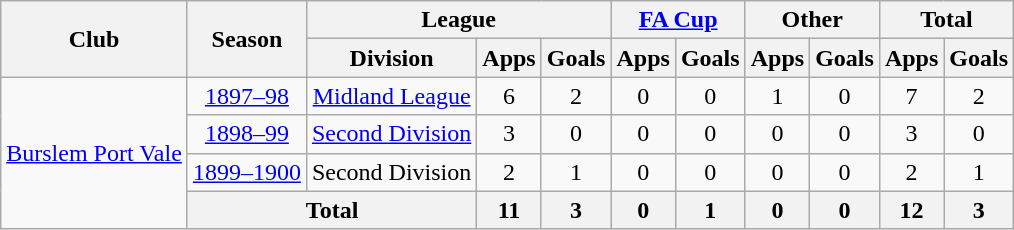<table class="wikitable" style="text-align:center">
<tr>
<th rowspan="2">Club</th>
<th rowspan="2">Season</th>
<th colspan="3">League</th>
<th colspan="2"><a href='#'>FA Cup</a></th>
<th colspan="2">Other</th>
<th colspan="2">Total</th>
</tr>
<tr>
<th>Division</th>
<th>Apps</th>
<th>Goals</th>
<th>Apps</th>
<th>Goals</th>
<th>Apps</th>
<th>Goals</th>
<th>Apps</th>
<th>Goals</th>
</tr>
<tr>
<td rowspan="4"><a href='#'>Burslem Port Vale</a></td>
<td><a href='#'>1897–98</a></td>
<td><a href='#'>Midland League</a></td>
<td>6</td>
<td>2</td>
<td>0</td>
<td>0</td>
<td>1</td>
<td>0</td>
<td>7</td>
<td>2</td>
</tr>
<tr>
<td><a href='#'>1898–99</a></td>
<td><a href='#'>Second Division</a></td>
<td>3</td>
<td>0</td>
<td>0</td>
<td>0</td>
<td>0</td>
<td>0</td>
<td>3</td>
<td>0</td>
</tr>
<tr>
<td><a href='#'>1899–1900</a></td>
<td>Second Division</td>
<td>2</td>
<td>1</td>
<td>0</td>
<td>0</td>
<td>0</td>
<td>0</td>
<td>2</td>
<td>1</td>
</tr>
<tr>
<th colspan="2">Total</th>
<th>11</th>
<th>3</th>
<th>0</th>
<th>1</th>
<th>0</th>
<th>0</th>
<th>12</th>
<th>3</th>
</tr>
</table>
